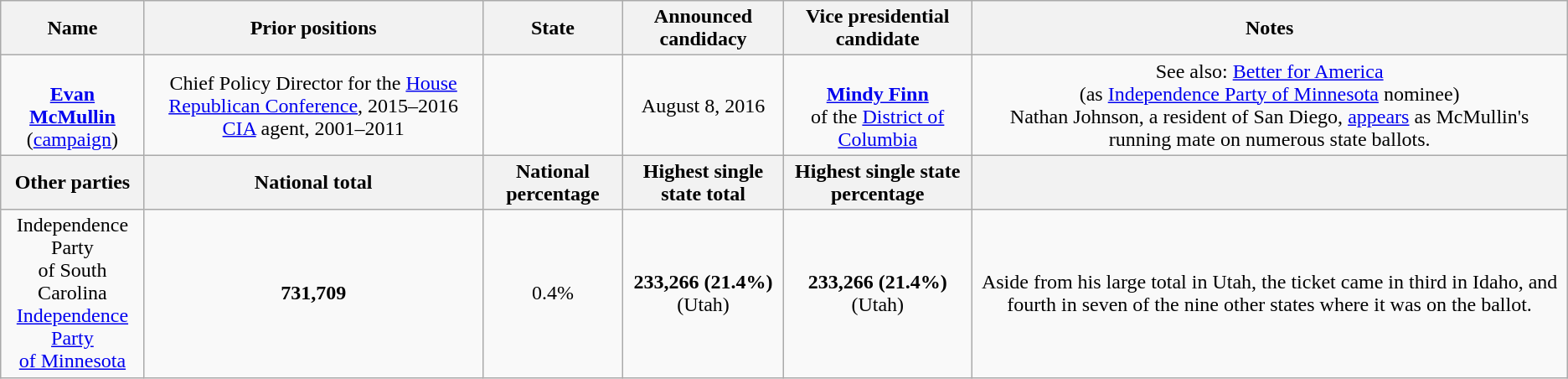<table class="wikitable" style="text-align:center">
<tr>
<th>Name</th>
<th>Prior positions</th>
<th>State</th>
<th>Announced candidacy</th>
<th>Vice presidential candidate</th>
<th>Notes</th>
</tr>
<tr>
<td><br><strong><a href='#'>Evan McMullin</a></strong><br>(<a href='#'>campaign</a>)</td>
<td>Chief Policy Director for the <a href='#'>House Republican Conference</a>, 2015–2016<br><a href='#'>CIA</a> agent, 2001–2011</td>
<td></td>
<td>August 8, 2016</td>
<td><br><strong><a href='#'>Mindy Finn</a></strong><br> of the <a href='#'>District of Columbia</a></td>
<td>See also: <a href='#'>Better for America</a><br> (as <a href='#'>Independence Party of Minnesota</a> nominee) <br> Nathan Johnson, a resident of San Diego, <a href='#'>appears</a> as McMullin's running mate on numerous state ballots.</td>
</tr>
<tr>
<th>Other parties</th>
<th>National total</th>
<th>National percentage</th>
<th>Highest single state total</th>
<th>Highest single state percentage</th>
<th></th>
</tr>
<tr>
<td>Independence Party<br> of South Carolina<br><a href='#'>Independence Party<br> of Minnesota</a></td>
<td><strong>731,709</strong> </td>
<td>0.4%</td>
<td><strong>233,266 (21.4%)</strong><br>(Utah)</td>
<td><strong>233,266 (21.4%)</strong><br>(Utah)</td>
<td>Aside from his large total in Utah, the ticket came in third in Idaho, and fourth in seven of the nine other states where it was on the ballot.</td>
</tr>
</table>
